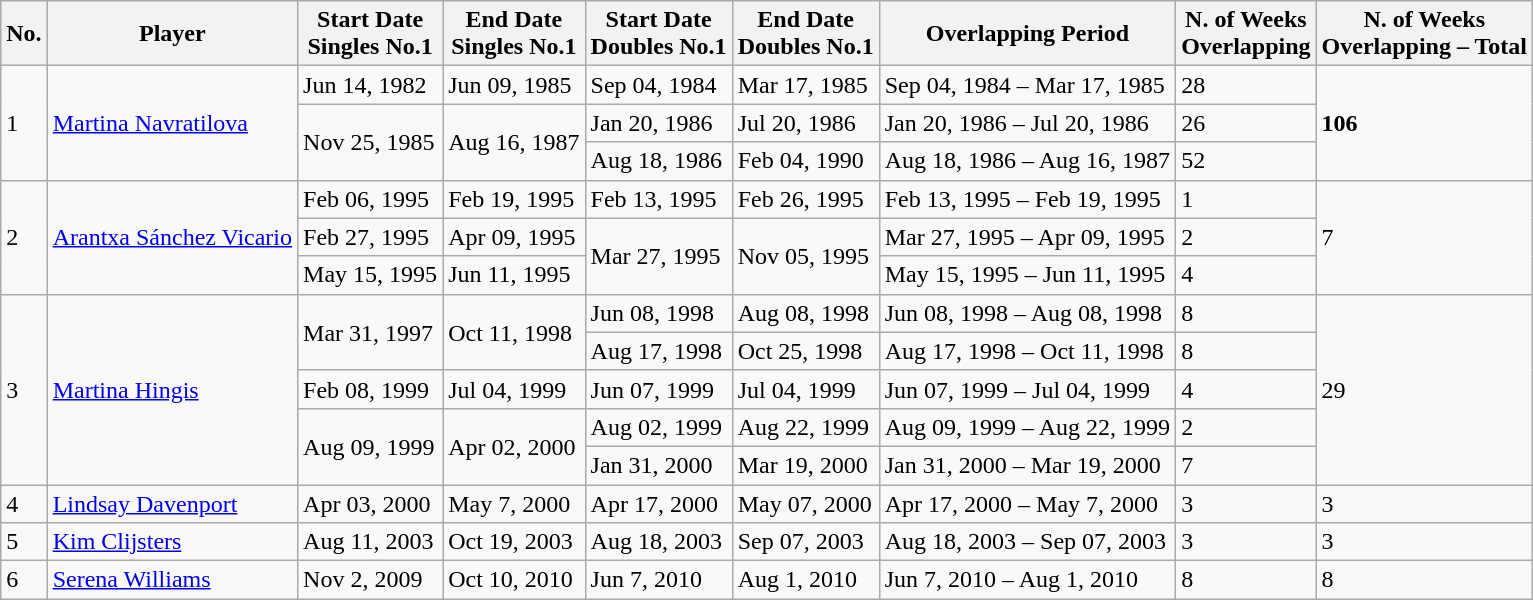<table class="sortable wikitable">
<tr>
<th>No.</th>
<th>Player</th>
<th>Start Date <br> Singles No.1</th>
<th>End Date <br> Singles No.1</th>
<th>Start Date <br> Doubles No.1</th>
<th>End Date <br> Doubles No.1</th>
<th>Overlapping Period</th>
<th>N. of Weeks <br> Overlapping</th>
<th>N. of Weeks <br> Overlapping – Total</th>
</tr>
<tr>
<td rowspan="3">1</td>
<td rowspan="3"> <a href='#'>Martina Navratilova</a></td>
<td>Jun 14, 1982</td>
<td>Jun 09, 1985</td>
<td>Sep 04, 1984</td>
<td>Mar 17, 1985</td>
<td>Sep 04, 1984 – Mar 17, 1985</td>
<td>28</td>
<td rowspan="3"><strong>106</strong></td>
</tr>
<tr>
<td rowspan="2">Nov 25, 1985</td>
<td rowspan="2">Aug 16, 1987</td>
<td>Jan 20, 1986</td>
<td>Jul 20, 1986</td>
<td>Jan 20, 1986 – Jul 20, 1986</td>
<td>26</td>
</tr>
<tr>
<td>Aug 18, 1986</td>
<td>Feb 04, 1990</td>
<td>Aug 18, 1986 – Aug 16, 1987</td>
<td>52</td>
</tr>
<tr>
<td rowspan="3">2</td>
<td rowspan="3"> <a href='#'>Arantxa Sánchez Vicario</a></td>
<td>Feb 06, 1995</td>
<td>Feb 19, 1995</td>
<td>Feb 13, 1995</td>
<td>Feb 26, 1995</td>
<td>Feb 13, 1995 – Feb 19, 1995</td>
<td>1</td>
<td rowspan="3">7</td>
</tr>
<tr>
<td>Feb 27, 1995</td>
<td>Apr 09, 1995</td>
<td rowspan="2">Mar 27, 1995</td>
<td rowspan="2">Nov 05, 1995</td>
<td>Mar 27, 1995 – Apr 09, 1995</td>
<td>2</td>
</tr>
<tr>
<td>May 15, 1995</td>
<td>Jun 11, 1995</td>
<td>May 15, 1995 – Jun 11, 1995</td>
<td>4</td>
</tr>
<tr>
<td rowspan="5">3</td>
<td rowspan="5"> <a href='#'>Martina Hingis</a></td>
<td rowspan="2">Mar 31, 1997</td>
<td rowspan="2">Oct 11, 1998</td>
<td>Jun 08, 1998</td>
<td>Aug 08, 1998</td>
<td>Jun 08, 1998 – Aug 08, 1998</td>
<td>8</td>
<td rowspan="5">29</td>
</tr>
<tr>
<td>Aug 17, 1998</td>
<td>Oct 25, 1998</td>
<td>Aug 17, 1998 – Oct 11, 1998</td>
<td>8</td>
</tr>
<tr>
<td>Feb 08, 1999</td>
<td>Jul 04, 1999</td>
<td>Jun 07, 1999</td>
<td>Jul 04, 1999</td>
<td>Jun 07, 1999 – Jul 04, 1999</td>
<td>4</td>
</tr>
<tr>
<td rowspan="2">Aug 09, 1999</td>
<td rowspan="2">Apr 02, 2000</td>
<td>Aug 02, 1999</td>
<td>Aug 22, 1999</td>
<td>Aug 09, 1999 – Aug 22, 1999</td>
<td>2</td>
</tr>
<tr>
<td>Jan 31, 2000</td>
<td>Mar 19, 2000</td>
<td>Jan 31, 2000 – Mar 19, 2000</td>
<td>7</td>
</tr>
<tr>
<td>4</td>
<td> <a href='#'>Lindsay Davenport</a></td>
<td>Apr 03, 2000</td>
<td>May 7, 2000</td>
<td>Apr 17, 2000</td>
<td>May 07, 2000</td>
<td>Apr 17, 2000 – May 7, 2000</td>
<td>3</td>
<td>3</td>
</tr>
<tr>
<td>5</td>
<td> <a href='#'>Kim Clijsters</a></td>
<td>Aug 11, 2003</td>
<td>Oct 19, 2003</td>
<td>Aug 18, 2003</td>
<td>Sep 07, 2003</td>
<td>Aug 18, 2003 – Sep 07, 2003</td>
<td>3</td>
<td>3</td>
</tr>
<tr>
<td>6</td>
<td> <a href='#'>Serena Williams</a></td>
<td>Nov 2, 2009</td>
<td>Oct 10, 2010</td>
<td>Jun 7, 2010</td>
<td>Aug 1, 2010</td>
<td>Jun 7, 2010 – Aug 1, 2010</td>
<td>8</td>
<td>8</td>
</tr>
</table>
